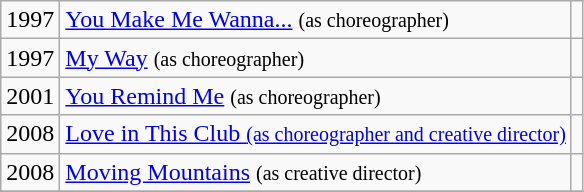<table class="wikitable sortable">
<tr>
<td>1997</td>
<td><a href='#'>You Make Me Wanna...</a> <small>(as choreographer)</small></td>
<td></td>
</tr>
<tr>
<td>1997</td>
<td><a href='#'>My Way</a> <small>(as choreographer)</small></td>
<td></td>
</tr>
<tr>
<td>2001</td>
<td><a href='#'>You Remind Me</a> <small>(as choreographer)</small></td>
<td></td>
</tr>
<tr>
<td>2008</td>
<td><a href='#'>Love in This Club <small>(as choreographer and creative director)</small></a></td>
<td></td>
</tr>
<tr>
<td>2008</td>
<td><a href='#'>Moving Mountains</a> <small>(as creative director)</small></td>
<td></td>
</tr>
<tr>
</tr>
</table>
